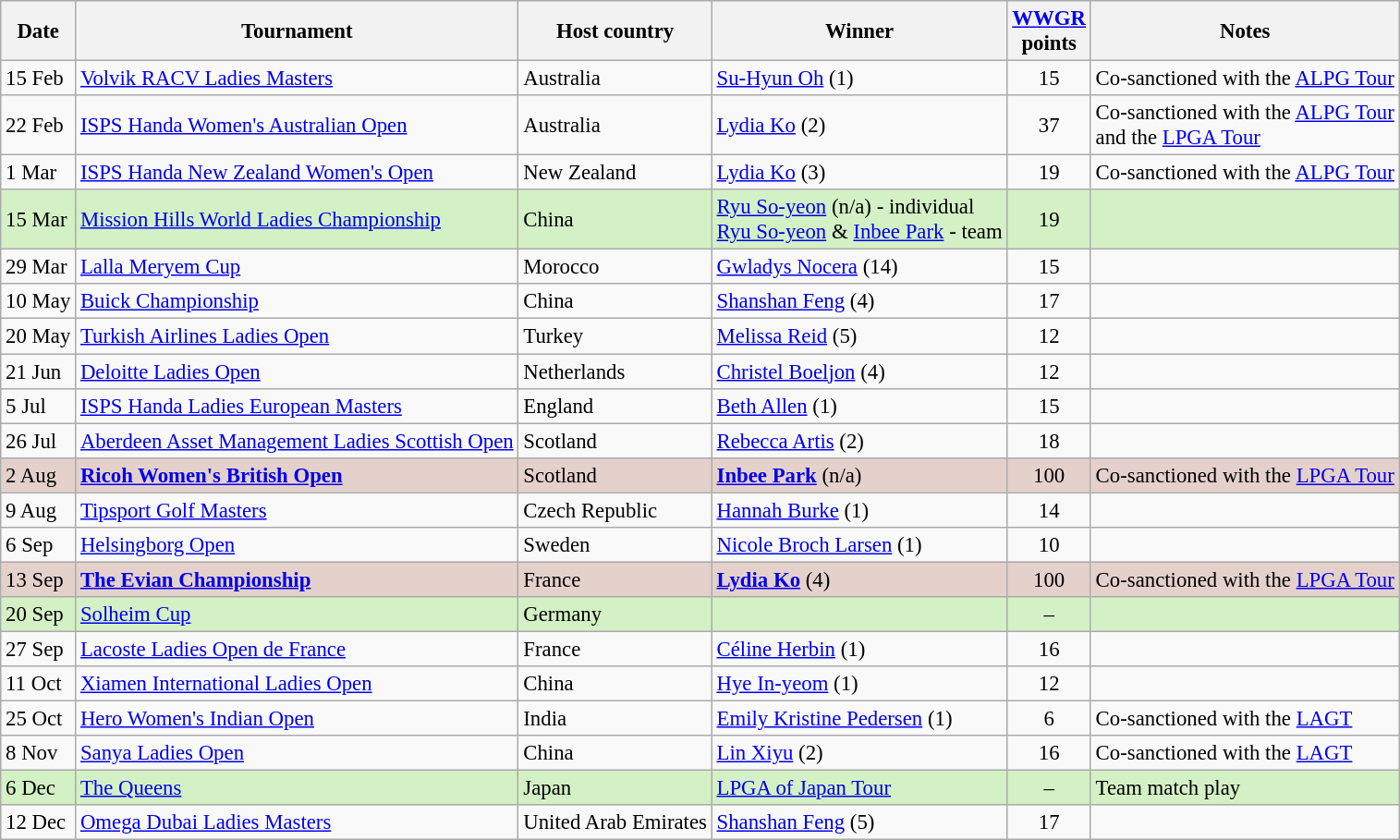<table class="wikitable sortable" style="font-size:95%">
<tr>
<th>Date</th>
<th>Tournament</th>
<th>Host country</th>
<th>Winner</th>
<th><a href='#'>WWGR</a><br>points</th>
<th>Notes</th>
</tr>
<tr>
<td>15 Feb</td>
<td><a href='#'>Volvik RACV Ladies Masters</a></td>
<td>Australia</td>
<td> <a href='#'>Su-Hyun Oh</a> (1)</td>
<td align=center>15</td>
<td>Co-sanctioned with the <a href='#'>ALPG Tour</a></td>
</tr>
<tr>
<td>22 Feb</td>
<td><a href='#'>ISPS Handa Women's Australian Open</a></td>
<td>Australia</td>
<td> <a href='#'>Lydia Ko</a> (2)</td>
<td align=center>37</td>
<td>Co-sanctioned with the <a href='#'>ALPG Tour</a> <br> and the <a href='#'>LPGA Tour</a></td>
</tr>
<tr>
<td>1 Mar</td>
<td><a href='#'>ISPS Handa New Zealand Women's Open</a></td>
<td>New Zealand</td>
<td> <a href='#'>Lydia Ko</a> (3)</td>
<td align=center>19</td>
<td>Co-sanctioned with the <a href='#'>ALPG Tour</a></td>
</tr>
<tr style="background:#D4F1C5;">
<td>15 Mar</td>
<td><a href='#'>Mission Hills World Ladies Championship</a></td>
<td>China</td>
<td> <a href='#'>Ryu So-yeon</a> (n/a) - individual<br> <a href='#'>Ryu So-yeon</a> & <a href='#'>Inbee Park</a> - team</td>
<td align=center>19</td>
<td></td>
</tr>
<tr>
<td>29 Mar</td>
<td><a href='#'>Lalla Meryem Cup</a></td>
<td>Morocco</td>
<td> <a href='#'>Gwladys Nocera</a> (14)</td>
<td align=center>15</td>
<td></td>
</tr>
<tr>
<td>10 May</td>
<td><a href='#'>Buick Championship</a></td>
<td>China</td>
<td> <a href='#'>Shanshan Feng</a> (4)</td>
<td align=center>17</td>
<td></td>
</tr>
<tr>
<td>20 May</td>
<td><a href='#'>Turkish Airlines Ladies Open</a></td>
<td>Turkey</td>
<td> <a href='#'>Melissa Reid</a> (5)</td>
<td align=center>12</td>
<td></td>
</tr>
<tr>
<td>21 Jun</td>
<td><a href='#'>Deloitte Ladies Open</a></td>
<td>Netherlands</td>
<td> <a href='#'>Christel Boeljon</a> (4)</td>
<td align=center>12</td>
<td></td>
</tr>
<tr>
<td>5 Jul</td>
<td><a href='#'>ISPS Handa Ladies European Masters</a></td>
<td>England</td>
<td> <a href='#'>Beth Allen</a> (1)</td>
<td align=center>15</td>
<td></td>
</tr>
<tr>
<td>26 Jul</td>
<td><a href='#'>Aberdeen Asset Management Ladies Scottish Open</a></td>
<td>Scotland</td>
<td> <a href='#'>Rebecca Artis</a> (2)</td>
<td align=center>18</td>
<td></td>
</tr>
<tr style="background:#e5d1cb;">
<td>2 Aug</td>
<td><strong><a href='#'>Ricoh Women's British Open</a></strong></td>
<td>Scotland</td>
<td> <strong><a href='#'>Inbee Park</a></strong> (n/a)</td>
<td align=center>100</td>
<td>Co-sanctioned with the <a href='#'>LPGA Tour</a></td>
</tr>
<tr>
<td>9 Aug</td>
<td><a href='#'>Tipsport Golf Masters</a></td>
<td>Czech Republic</td>
<td> <a href='#'>Hannah Burke</a> (1)</td>
<td align=center>14</td>
<td></td>
</tr>
<tr>
<td>6 Sep</td>
<td><a href='#'>Helsingborg Open</a></td>
<td>Sweden</td>
<td> <a href='#'>Nicole Broch Larsen</a> (1)</td>
<td align=center>10</td>
<td></td>
</tr>
<tr style="background:#e5d1cb;">
<td>13 Sep</td>
<td><strong><a href='#'>The Evian Championship</a></strong></td>
<td>France</td>
<td> <strong><a href='#'>Lydia Ko</a></strong> (4)</td>
<td align=center>100</td>
<td>Co-sanctioned with the <a href='#'>LPGA Tour</a></td>
</tr>
<tr style="background:#D4F1C5;">
<td>20 Sep</td>
<td><a href='#'>Solheim Cup</a></td>
<td>Germany</td>
<td></td>
<td align=center>–</td>
<td></td>
</tr>
<tr>
<td>27 Sep</td>
<td><a href='#'>Lacoste Ladies Open de France</a></td>
<td>France</td>
<td> <a href='#'>Céline Herbin</a> (1)</td>
<td align=center>16</td>
<td></td>
</tr>
<tr>
<td>11 Oct</td>
<td><a href='#'>Xiamen International Ladies Open</a></td>
<td>China</td>
<td> <a href='#'>Hye In-yeom</a> (1)</td>
<td align=center>12</td>
<td></td>
</tr>
<tr>
<td>25 Oct</td>
<td><a href='#'>Hero Women's Indian Open</a></td>
<td>India</td>
<td> <a href='#'>Emily Kristine Pedersen</a> (1)</td>
<td align=center>6</td>
<td>Co-sanctioned with the <a href='#'>LAGT</a></td>
</tr>
<tr>
<td>8 Nov</td>
<td><a href='#'>Sanya Ladies Open</a></td>
<td>China</td>
<td> <a href='#'>Lin Xiyu</a> (2)</td>
<td align=center>16</td>
<td>Co-sanctioned with the <a href='#'>LAGT</a></td>
</tr>
<tr style="background:#D4F1C5;">
<td>6 Dec</td>
<td><a href='#'>The Queens</a></td>
<td>Japan</td>
<td> <a href='#'>LPGA of Japan Tour</a></td>
<td align=center>–</td>
<td>Team match play</td>
</tr>
<tr>
<td>12 Dec</td>
<td><a href='#'>Omega Dubai Ladies Masters</a></td>
<td>United Arab Emirates</td>
<td> <a href='#'>Shanshan Feng</a> (5)</td>
<td align=center>17</td>
<td></td>
</tr>
</table>
